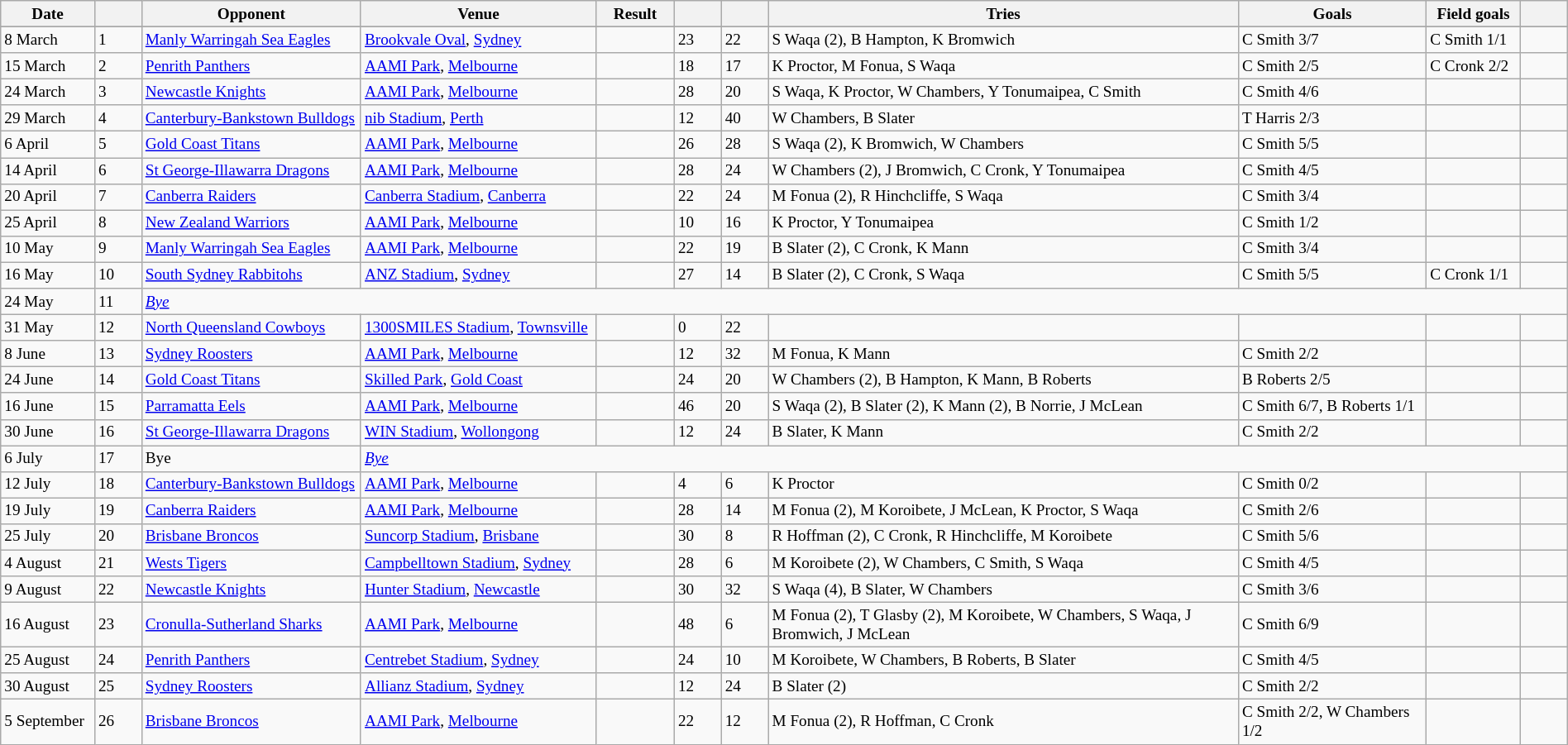<table class="wikitable"  style="font-size:80%; width:100%;">
<tr>
<th width="6%">Date</th>
<th width="3%"></th>
<th width="14%">Opponent</th>
<th width="15%">Venue</th>
<th width="5%">Result</th>
<th width="3%"></th>
<th width="3%"></th>
<th width="30%">Tries</th>
<th width="12%">Goals</th>
<th width="6%">Field goals</th>
<th width="3%"></th>
</tr>
<tr>
</tr>
<tr>
<td>8 March</td>
<td>1</td>
<td><a href='#'>Manly Warringah Sea Eagles</a></td>
<td><a href='#'>Brookvale Oval</a>, <a href='#'>Sydney</a></td>
<td><br></td>
<td>23</td>
<td>22</td>
<td>S Waqa (2), B Hampton, K Bromwich</td>
<td>C Smith 3/7</td>
<td>C Smith 1/1</td>
<td></td>
</tr>
<tr>
<td>15 March</td>
<td>2</td>
<td><a href='#'>Penrith Panthers</a></td>
<td><a href='#'>AAMI Park</a>, <a href='#'>Melbourne</a></td>
<td></td>
<td>18</td>
<td>17</td>
<td>K Proctor, M Fonua, S Waqa</td>
<td>C Smith 2/5</td>
<td>C Cronk 2/2</td>
<td></td>
</tr>
<tr>
<td>24 March</td>
<td>3</td>
<td><a href='#'>Newcastle Knights</a></td>
<td><a href='#'>AAMI Park</a>, <a href='#'>Melbourne</a></td>
<td></td>
<td>28</td>
<td>20</td>
<td>S Waqa, K Proctor, W Chambers, Y Tonumaipea, C Smith</td>
<td>C Smith 4/6</td>
<td></td>
<td></td>
</tr>
<tr>
<td>29 March</td>
<td>4</td>
<td><a href='#'>Canterbury-Bankstown Bulldogs</a></td>
<td><a href='#'>nib Stadium</a>, <a href='#'>Perth</a></td>
<td></td>
<td>12</td>
<td>40</td>
<td>W Chambers, B Slater</td>
<td>T Harris 2/3</td>
<td></td>
<td></td>
</tr>
<tr>
<td>6 April</td>
<td>5</td>
<td><a href='#'>Gold Coast Titans</a></td>
<td><a href='#'>AAMI Park</a>, <a href='#'>Melbourne</a></td>
<td></td>
<td>26</td>
<td>28</td>
<td>S Waqa (2), K Bromwich, W Chambers</td>
<td>C Smith 5/5</td>
<td></td>
<td></td>
</tr>
<tr>
<td>14 April</td>
<td>6</td>
<td><a href='#'>St George-Illawarra Dragons</a></td>
<td><a href='#'>AAMI Park</a>, <a href='#'>Melbourne</a></td>
<td></td>
<td>28</td>
<td>24</td>
<td>W Chambers (2), J Bromwich, C Cronk, Y Tonumaipea</td>
<td>C Smith 4/5</td>
<td></td>
<td></td>
</tr>
<tr>
<td>20 April</td>
<td>7</td>
<td><a href='#'>Canberra Raiders</a></td>
<td><a href='#'>Canberra Stadium</a>, <a href='#'>Canberra</a></td>
<td></td>
<td>22</td>
<td>24</td>
<td>M Fonua (2), R Hinchcliffe, S Waqa</td>
<td>C Smith 3/4</td>
<td></td>
<td></td>
</tr>
<tr>
<td>25 April</td>
<td>8</td>
<td><a href='#'>New Zealand Warriors</a></td>
<td><a href='#'>AAMI Park</a>, <a href='#'>Melbourne</a></td>
<td></td>
<td>10</td>
<td>16</td>
<td>K Proctor, Y Tonumaipea</td>
<td>C Smith 1/2</td>
<td></td>
<td></td>
</tr>
<tr>
<td>10 May</td>
<td>9</td>
<td><a href='#'>Manly Warringah Sea Eagles</a></td>
<td><a href='#'>AAMI Park</a>, <a href='#'>Melbourne</a></td>
<td></td>
<td>22</td>
<td>19</td>
<td>B Slater (2), C Cronk, K Mann</td>
<td>C Smith 3/4</td>
<td></td>
<td></td>
</tr>
<tr>
<td>16 May</td>
<td>10</td>
<td><a href='#'>South Sydney Rabbitohs</a></td>
<td><a href='#'>ANZ Stadium</a>, <a href='#'>Sydney</a></td>
<td></td>
<td>27</td>
<td>14</td>
<td>B Slater (2), C Cronk, S Waqa</td>
<td>C Smith 5/5</td>
<td>C Cronk 1/1</td>
<td></td>
</tr>
<tr>
<td>24 May</td>
<td>11</td>
<td colspan=10><em><a href='#'>Bye</a></em></td>
</tr>
<tr>
<td>31 May</td>
<td>12</td>
<td><a href='#'>North Queensland Cowboys</a></td>
<td><a href='#'>1300SMILES Stadium</a>, <a href='#'>Townsville</a></td>
<td></td>
<td>0</td>
<td>22</td>
<td></td>
<td></td>
<td></td>
<td></td>
</tr>
<tr>
<td>8 June</td>
<td>13</td>
<td><a href='#'>Sydney Roosters</a></td>
<td><a href='#'>AAMI Park</a>, <a href='#'>Melbourne</a></td>
<td></td>
<td>12</td>
<td>32</td>
<td>M Fonua, K Mann</td>
<td>C Smith 2/2</td>
<td></td>
<td></td>
</tr>
<tr>
<td>24 June</td>
<td>14</td>
<td><a href='#'>Gold Coast Titans</a></td>
<td><a href='#'>Skilled Park</a>, <a href='#'>Gold Coast</a></td>
<td></td>
<td>24</td>
<td>20</td>
<td>W Chambers (2), B Hampton, K Mann, B Roberts</td>
<td>B Roberts 2/5</td>
<td></td>
<td></td>
</tr>
<tr>
<td>16 June</td>
<td>15</td>
<td><a href='#'>Parramatta Eels</a></td>
<td><a href='#'>AAMI Park</a>, <a href='#'>Melbourne</a></td>
<td></td>
<td>46</td>
<td>20</td>
<td>S Waqa (2), B Slater (2), K Mann (2), B Norrie, J McLean</td>
<td>C Smith 6/7, B Roberts 1/1</td>
<td></td>
<td></td>
</tr>
<tr>
<td>30 June</td>
<td>16</td>
<td><a href='#'>St George-Illawarra Dragons</a></td>
<td><a href='#'>WIN Stadium</a>, <a href='#'>Wollongong</a></td>
<td></td>
<td>12</td>
<td>24</td>
<td>B Slater, K Mann</td>
<td>C Smith 2/2</td>
<td></td>
<td></td>
</tr>
<tr>
<td>6 July</td>
<td>17</td>
<td>Bye</td>
<td colspan=10><em><a href='#'>Bye</a></em></td>
</tr>
<tr>
<td>12 July</td>
<td>18</td>
<td><a href='#'>Canterbury-Bankstown Bulldogs</a></td>
<td><a href='#'>AAMI Park</a>, <a href='#'>Melbourne</a></td>
<td></td>
<td>4</td>
<td>6</td>
<td>K Proctor</td>
<td>C Smith 0/2</td>
<td></td>
<td></td>
</tr>
<tr>
<td>19 July</td>
<td>19</td>
<td><a href='#'>Canberra Raiders</a></td>
<td><a href='#'>AAMI Park</a>, <a href='#'>Melbourne</a></td>
<td></td>
<td>28</td>
<td>14</td>
<td>M Fonua (2), M Koroibete, J McLean, K Proctor, S Waqa</td>
<td>C Smith 2/6</td>
<td></td>
<td></td>
</tr>
<tr>
<td>25 July</td>
<td>20</td>
<td><a href='#'>Brisbane Broncos</a></td>
<td><a href='#'>Suncorp Stadium</a>, <a href='#'>Brisbane</a></td>
<td></td>
<td>30</td>
<td>8</td>
<td>R Hoffman (2), C Cronk, R Hinchcliffe, M Koroibete</td>
<td>C Smith 5/6</td>
<td></td>
<td></td>
</tr>
<tr>
<td>4 August</td>
<td>21</td>
<td><a href='#'>Wests Tigers</a></td>
<td><a href='#'>Campbelltown Stadium</a>, <a href='#'>Sydney</a></td>
<td></td>
<td>28</td>
<td>6</td>
<td>M Koroibete (2), W Chambers, C Smith, S Waqa</td>
<td>C Smith 4/5</td>
<td></td>
<td></td>
</tr>
<tr>
<td>9 August</td>
<td>22</td>
<td><a href='#'>Newcastle Knights</a></td>
<td><a href='#'>Hunter Stadium</a>, <a href='#'>Newcastle</a></td>
<td></td>
<td>30</td>
<td>32</td>
<td>S Waqa (4), B Slater, W Chambers</td>
<td>C Smith 3/6</td>
<td></td>
<td></td>
</tr>
<tr>
<td>16 August</td>
<td>23</td>
<td><a href='#'>Cronulla-Sutherland Sharks</a></td>
<td><a href='#'>AAMI Park</a>, <a href='#'>Melbourne</a></td>
<td></td>
<td>48</td>
<td>6</td>
<td>M Fonua (2), T Glasby (2), M Koroibete, W Chambers, S Waqa, J Bromwich, J McLean</td>
<td>C Smith 6/9</td>
<td></td>
<td></td>
</tr>
<tr>
<td>25 August</td>
<td>24</td>
<td><a href='#'>Penrith Panthers</a></td>
<td><a href='#'>Centrebet Stadium</a>, <a href='#'>Sydney</a></td>
<td></td>
<td>24</td>
<td>10</td>
<td>M Koroibete, W Chambers, B Roberts, B Slater</td>
<td>C Smith 4/5</td>
<td></td>
<td></td>
</tr>
<tr>
<td>30 August</td>
<td>25</td>
<td><a href='#'>Sydney Roosters</a></td>
<td><a href='#'>Allianz Stadium</a>, <a href='#'>Sydney</a></td>
<td></td>
<td>12</td>
<td>24</td>
<td>B Slater (2)</td>
<td>C Smith 2/2</td>
<td></td>
<td></td>
</tr>
<tr>
<td>5 September</td>
<td>26</td>
<td><a href='#'>Brisbane Broncos</a></td>
<td><a href='#'>AAMI Park</a>, <a href='#'>Melbourne</a></td>
<td></td>
<td>22</td>
<td>12</td>
<td>M Fonua (2), R Hoffman, C Cronk</td>
<td>C Smith 2/2, W Chambers 1/2</td>
<td></td>
<td></td>
</tr>
</table>
